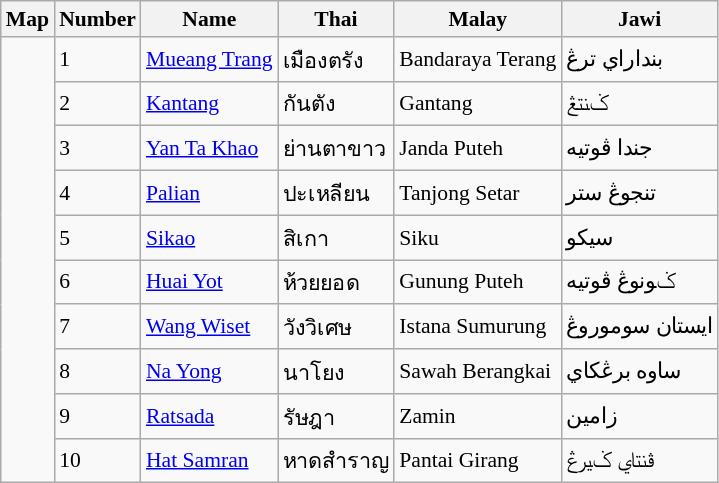<table class="wikitable"  style="font-size:90%;">
<tr>
<th>Map</th>
<th>Number</th>
<th>Name</th>
<th>Thai</th>
<th>Malay</th>
<th>Jawi</th>
</tr>
<tr>
<td rowspan="12"></td>
<td>1</td>
<td><a href='#'>Mueang Trang</a></td>
<td>เมืองตรัง</td>
<td>Bandaraya Terang</td>
<td>بنداراي ترڠ</td>
</tr>
<tr>
<td>2</td>
<td><a href='#'>Kantang</a></td>
<td>กันตัง</td>
<td>Gantang</td>
<td>ݢنتڠ</td>
</tr>
<tr>
<td>3</td>
<td><a href='#'>Yan Ta Khao</a></td>
<td>ย่านตาขาว</td>
<td>Janda Puteh</td>
<td>جندا ڤوتيه</td>
</tr>
<tr>
<td>4</td>
<td><a href='#'>Palian</a></td>
<td>ปะเหลียน</td>
<td>Tanjong Setar</td>
<td>تنجوڠ ستر</td>
</tr>
<tr>
<td>5</td>
<td><a href='#'>Sikao</a></td>
<td>สิเกา</td>
<td>Siku</td>
<td>سيکو</td>
</tr>
<tr>
<td>6</td>
<td><a href='#'>Huai Yot</a></td>
<td>ห้วยยอด</td>
<td>Gunung Puteh</td>
<td>ݢونوڠ ڤوتيه</td>
</tr>
<tr>
<td>7</td>
<td><a href='#'>Wang Wiset</a></td>
<td>วังวิเศษ</td>
<td>Istana Sumurung</td>
<td>ايستان سوموروڠ</td>
</tr>
<tr>
<td>8</td>
<td><a href='#'>Na Yong</a></td>
<td>นาโยง</td>
<td>Sawah Berangkai</td>
<td>ساوه برڠکاي</td>
</tr>
<tr>
<td>9</td>
<td><a href='#'>Ratsada</a></td>
<td>รัษฎา</td>
<td>Zamin</td>
<td>زامين</td>
</tr>
<tr>
<td>10</td>
<td><a href='#'>Hat Samran</a></td>
<td>หาดสำราญ</td>
<td>Pantai Girang</td>
<td>ڤنتاي ݢيرڠ</td>
</tr>
</table>
